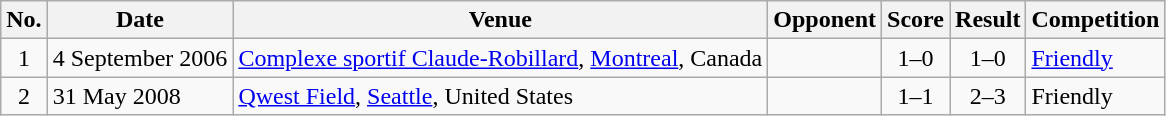<table class="wikitable sortable">
<tr>
<th scope="col">No.</th>
<th scope="col">Date</th>
<th scope="col">Venue</th>
<th scope="col">Opponent</th>
<th scope="col">Score</th>
<th scope="col">Result</th>
<th scope="col">Competition</th>
</tr>
<tr>
<td align="center">1</td>
<td>4 September 2006</td>
<td><a href='#'>Complexe sportif Claude-Robillard</a>, <a href='#'>Montreal</a>, Canada</td>
<td></td>
<td align="center">1–0</td>
<td align="center">1–0</td>
<td><a href='#'>Friendly</a></td>
</tr>
<tr>
<td align="center">2</td>
<td>31 May 2008</td>
<td><a href='#'>Qwest Field</a>, <a href='#'>Seattle</a>, United States</td>
<td></td>
<td align="center">1–1</td>
<td align="center">2–3</td>
<td>Friendly</td>
</tr>
</table>
